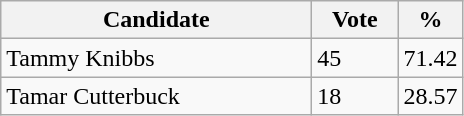<table class="wikitable">
<tr>
<th bgcolor="#DDDDFF" width="200px">Candidate</th>
<th bgcolor="#DDDDFF" width="50px">Vote</th>
<th bgcolor="#DDDDFF" width="30px">%</th>
</tr>
<tr>
<td>Tammy Knibbs</td>
<td>45</td>
<td>71.42</td>
</tr>
<tr>
<td>Tamar Cutterbuck</td>
<td>18</td>
<td>28.57</td>
</tr>
</table>
